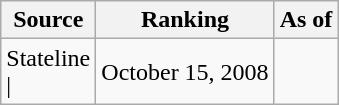<table class="wikitable" style="text-align:center">
<tr>
<th>Source</th>
<th>Ranking</th>
<th>As of</th>
</tr>
<tr>
<td align=left>Stateline<br>| </td>
<td>October 15, 2008</td>
</tr>
</table>
